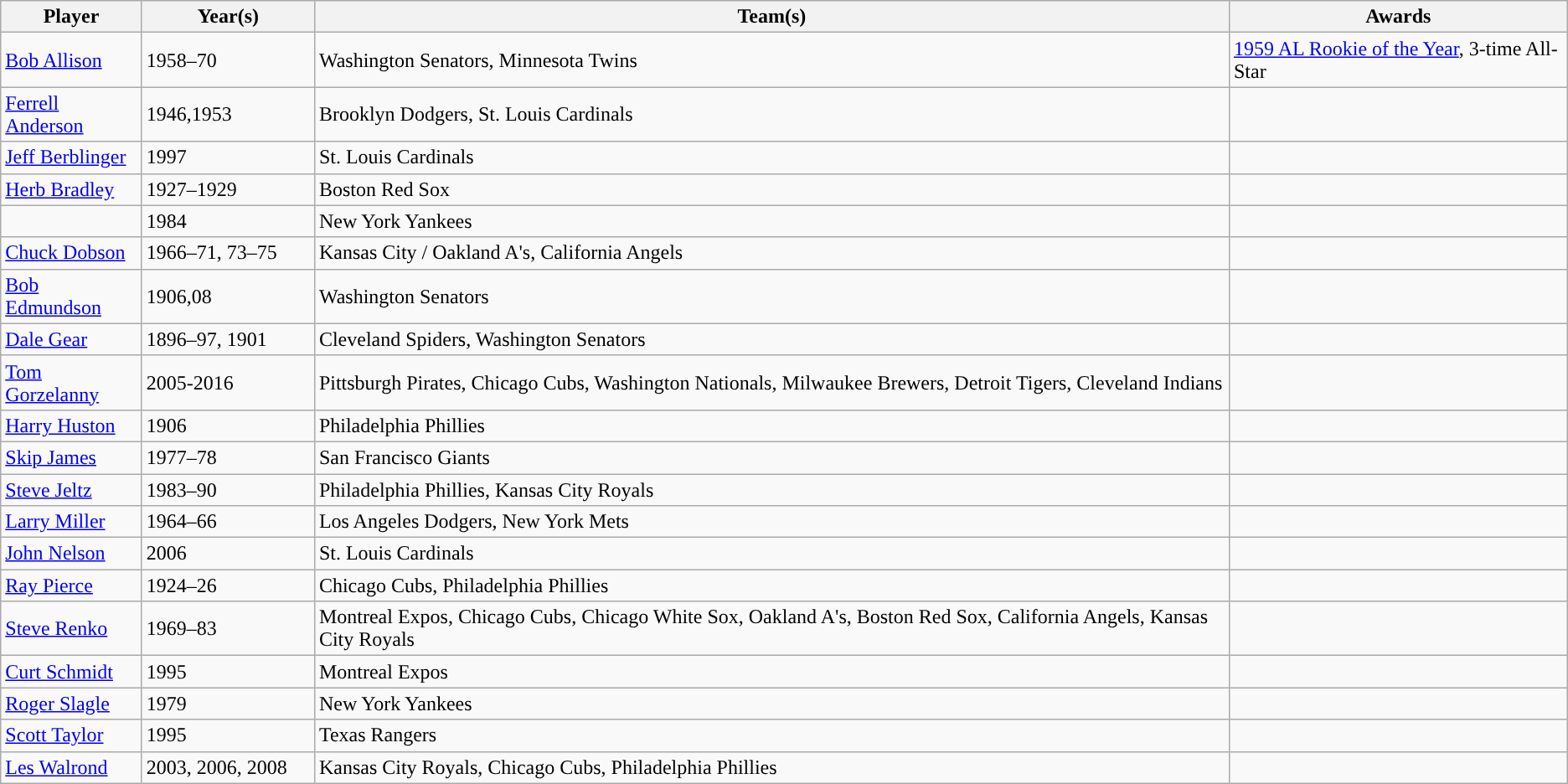<table class=wikitable>
<tr>
<th width=px>Player</th>
<th width=130px>Year(s)</th>
<th width=px>Team(s)</th>
<th width=px>Awards</th>
</tr>
<tr>
<td><a href='#'>Bob Allison</a></td>
<td>1958–70</td>
<td>Washington Senators, Minnesota Twins</td>
<td><a href='#'>1959 AL Rookie of the Year</a>, 3-time All-Star</td>
</tr>
<tr>
<td><a href='#'>Ferrell Anderson</a></td>
<td>1946,1953</td>
<td>Brooklyn Dodgers, St. Louis Cardinals</td>
<td> </td>
</tr>
<tr>
<td><a href='#'>Jeff Berblinger</a></td>
<td>1997</td>
<td>St. Louis Cardinals</td>
<td> </td>
</tr>
<tr>
<td><a href='#'>Herb Bradley</a></td>
<td>1927–1929</td>
<td>Boston Red Sox</td>
<td> </td>
</tr>
<tr>
<td></td>
<td>1984</td>
<td>New York Yankees</td>
<td> </td>
</tr>
<tr>
<td><a href='#'>Chuck Dobson</a></td>
<td>1966–71, 73–75</td>
<td>Kansas City / Oakland A's, California Angels</td>
<td> </td>
</tr>
<tr>
<td><a href='#'>Bob Edmundson</a></td>
<td>1906,08</td>
<td>Washington Senators</td>
<td> </td>
</tr>
<tr>
<td><a href='#'>Dale Gear</a></td>
<td>1896–97, 1901</td>
<td>Cleveland Spiders, Washington Senators</td>
<td> </td>
</tr>
<tr>
<td><a href='#'>Tom Gorzelanny</a></td>
<td>2005-2016</td>
<td>Pittsburgh Pirates, Chicago Cubs, Washington Nationals, Milwaukee Brewers, Detroit Tigers, Cleveland Indians</td>
<td> </td>
</tr>
<tr>
<td><a href='#'>Harry Huston</a></td>
<td>1906</td>
<td>Philadelphia Phillies</td>
<td> </td>
</tr>
<tr>
<td><a href='#'>Skip James</a></td>
<td>1977–78</td>
<td>San Francisco Giants</td>
<td> </td>
</tr>
<tr>
<td><a href='#'>Steve Jeltz</a></td>
<td>1983–90</td>
<td>Philadelphia Phillies, Kansas City Royals</td>
<td> </td>
</tr>
<tr>
<td><a href='#'>Larry Miller</a></td>
<td>1964–66</td>
<td>Los Angeles Dodgers, New York Mets</td>
<td> </td>
</tr>
<tr>
<td><a href='#'>John Nelson</a></td>
<td>2006</td>
<td>St. Louis Cardinals</td>
<td> </td>
</tr>
<tr>
<td><a href='#'>Ray Pierce</a></td>
<td>1924–26</td>
<td>Chicago Cubs, Philadelphia Phillies</td>
<td> </td>
</tr>
<tr>
<td><a href='#'>Steve Renko</a></td>
<td>1969–83</td>
<td>Montreal Expos, Chicago Cubs, Chicago White Sox, Oakland A's, Boston Red Sox, California Angels, Kansas City Royals</td>
<td> </td>
</tr>
<tr>
<td><a href='#'>Curt Schmidt</a></td>
<td>1995</td>
<td>Montreal Expos</td>
<td> </td>
</tr>
<tr>
<td><a href='#'>Roger Slagle</a></td>
<td>1979</td>
<td>New York Yankees</td>
<td> </td>
</tr>
<tr>
<td><a href='#'>Scott Taylor</a></td>
<td>1995</td>
<td>Texas Rangers</td>
<td> </td>
</tr>
<tr>
<td><a href='#'>Les Walrond</a></td>
<td>2003, 2006, 2008</td>
<td>Kansas City Royals, Chicago Cubs, Philadelphia Phillies</td>
<td> </td>
</tr>
</table>
